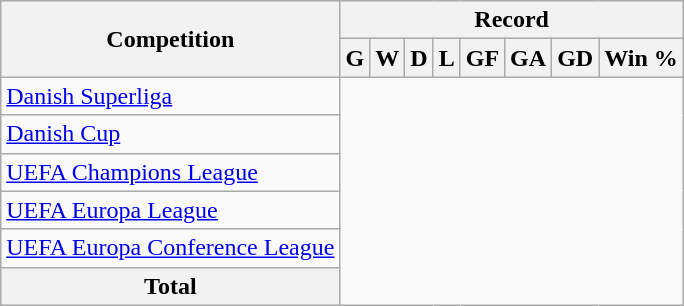<table class="wikitable" style="text-align: center">
<tr>
<th rowspan="2">Competition</th>
<th colspan="9">Record</th>
</tr>
<tr>
<th>G</th>
<th>W</th>
<th>D</th>
<th>L</th>
<th>GF</th>
<th>GA</th>
<th>GD</th>
<th>Win %</th>
</tr>
<tr>
<td style="text-align: left"><a href='#'>Danish Superliga</a><br></td>
</tr>
<tr>
<td style="text-align: left"><a href='#'>Danish Cup</a><br></td>
</tr>
<tr>
<td style="text-align: left"><a href='#'>UEFA Champions League</a><br></td>
</tr>
<tr>
<td style="text-align: left"><a href='#'>UEFA Europa League</a><br></td>
</tr>
<tr>
<td style="text-align: left"><a href='#'>UEFA Europa Conference League</a><br></td>
</tr>
<tr>
<th>Total<br></th>
</tr>
</table>
